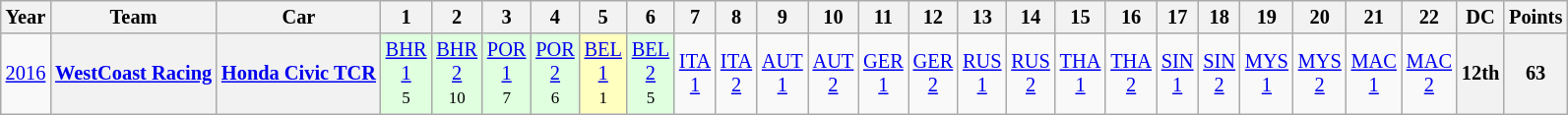<table class="wikitable" style="text-align:center; font-size:85%">
<tr>
<th>Year</th>
<th>Team</th>
<th>Car</th>
<th>1</th>
<th>2</th>
<th>3</th>
<th>4</th>
<th>5</th>
<th>6</th>
<th>7</th>
<th>8</th>
<th>9</th>
<th>10</th>
<th>11</th>
<th>12</th>
<th>13</th>
<th>14</th>
<th>15</th>
<th>16</th>
<th>17</th>
<th>18</th>
<th>19</th>
<th>20</th>
<th>21</th>
<th>22</th>
<th>DC</th>
<th>Points</th>
</tr>
<tr>
<td><a href='#'>2016</a></td>
<th><a href='#'>WestCoast Racing</a></th>
<th><a href='#'>Honda Civic TCR</a></th>
<td style="background:#DFFFDF;"><a href='#'>BHR<br>1</a><br><small>5</small></td>
<td style="background:#DFFFDF;"><a href='#'>BHR<br>2</a><br><small>10</small></td>
<td style="background:#DFFFDF;"><a href='#'>POR<br>1</a><br><small>7</small></td>
<td style="background:#DFFFDF;"><a href='#'>POR<br>2</a><br><small>6</small></td>
<td style="background:#FFFFBF;"><a href='#'>BEL<br>1</a><br><small>1</small></td>
<td style="background:#DFFFDF;"><a href='#'>BEL<br>2</a><br><small>5</small></td>
<td><a href='#'>ITA<br>1</a></td>
<td><a href='#'>ITA<br>2</a></td>
<td><a href='#'>AUT<br>1</a></td>
<td><a href='#'>AUT<br>2</a></td>
<td><a href='#'>GER<br>1</a></td>
<td><a href='#'>GER<br>2</a></td>
<td><a href='#'>RUS<br>1</a></td>
<td><a href='#'>RUS<br>2</a></td>
<td><a href='#'>THA<br>1</a></td>
<td><a href='#'>THA<br>2</a></td>
<td><a href='#'>SIN<br>1</a></td>
<td><a href='#'>SIN<br>2</a></td>
<td><a href='#'>MYS<br>1</a></td>
<td><a href='#'>MYS<br>2</a></td>
<td><a href='#'>MAC<br>1</a></td>
<td><a href='#'>MAC<br>2</a></td>
<th>12th</th>
<th>63</th>
</tr>
</table>
